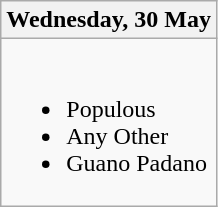<table class="wikitable">
<tr>
<th>Wednesday, 30 May</th>
</tr>
<tr valign="top">
<td><br><ul><li>Populous</li><li>Any Other</li><li>Guano Padano</li></ul></td>
</tr>
</table>
